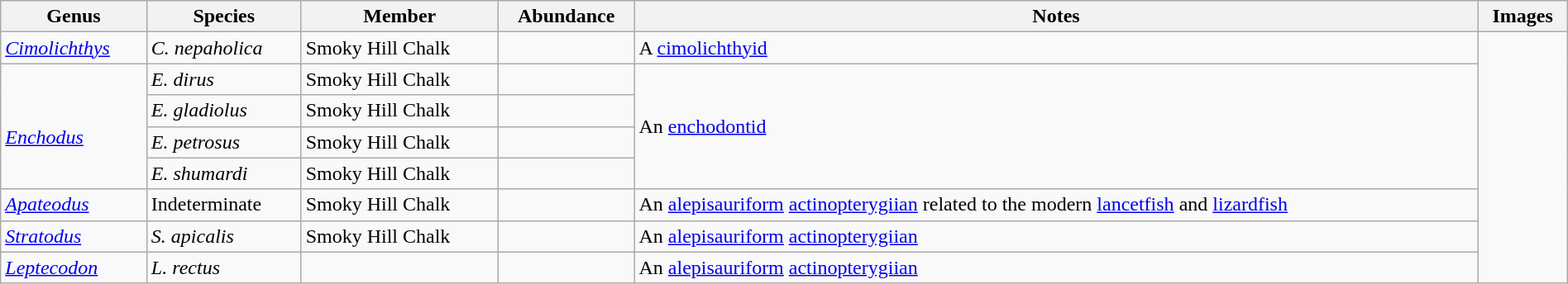<table class="wikitable" style="margin:auto; width:100%;">
<tr>
<th>Genus</th>
<th>Species</th>
<th>Member</th>
<th>Abundance</th>
<th>Notes</th>
<th>Images</th>
</tr>
<tr>
<td><em><a href='#'>Cimolichthys</a></em></td>
<td><em>C. nepaholica</em></td>
<td>Smoky Hill Chalk</td>
<td></td>
<td>A <a href='#'>cimolichthyid</a></td>
<td rowspan=8><br></td>
</tr>
<tr>
<td rowspan=4><br><em><a href='#'>Enchodus</a></em></td>
<td><em>E. dirus</em></td>
<td>Smoky Hill Chalk</td>
<td></td>
<td rowspan=4>An <a href='#'>enchodontid</a></td>
</tr>
<tr>
<td><em>E. gladiolus</em></td>
<td>Smoky Hill Chalk</td>
<td></td>
</tr>
<tr>
<td><em>E. petrosus</em></td>
<td>Smoky Hill Chalk</td>
<td></td>
</tr>
<tr>
<td><em>E. shumardi</em></td>
<td>Smoky Hill Chalk</td>
<td></td>
</tr>
<tr>
<td><em><a href='#'>Apateodus</a></em></td>
<td>Indeterminate</td>
<td>Smoky Hill Chalk</td>
<td></td>
<td>An <a href='#'>alepisauriform</a> <a href='#'>actinopterygiian</a> related to the modern <a href='#'>lancetfish</a> and <a href='#'>lizardfish</a></td>
</tr>
<tr>
<td><em><a href='#'>Stratodus</a></em></td>
<td><em>S. apicalis</em></td>
<td>Smoky Hill Chalk</td>
<td></td>
<td>An <a href='#'>alepisauriform</a> <a href='#'>actinopterygiian</a></td>
</tr>
<tr>
<td><em><a href='#'>Leptecodon</a></em></td>
<td><em>L. rectus</em></td>
<td></td>
<td></td>
<td>An <a href='#'>alepisauriform</a> <a href='#'>actinopterygiian</a></td>
</tr>
</table>
